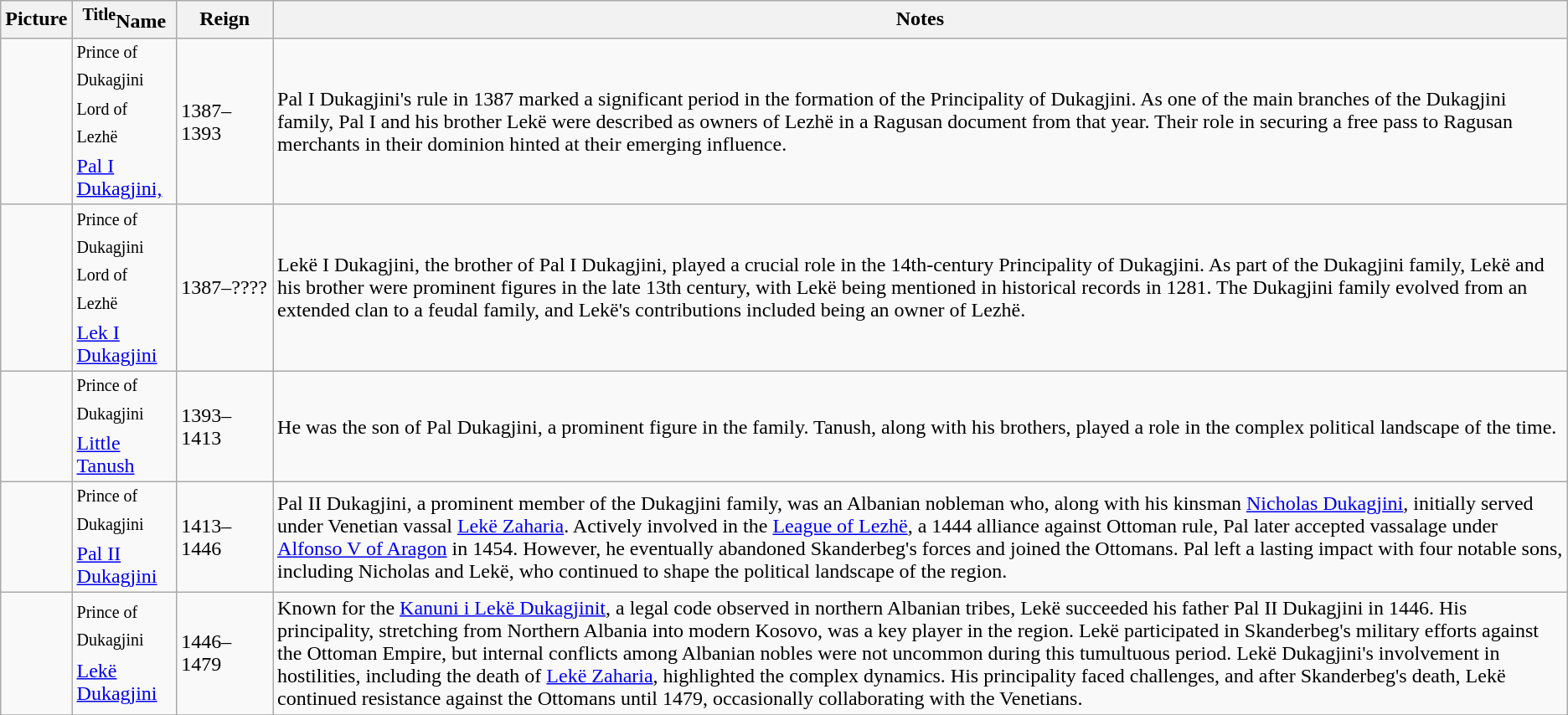<table class="wikitable">
<tr ->
<th>Picture</th>
<th><sup>Title</sup>Name</th>
<th>Reign</th>
<th>Notes</th>
</tr>
<tr ->
<td></td>
<td><sup>Prince of Dukagjini<br>Lord of Lezhë</sup><br><a href='#'>Pal I Dukagjini,</a></td>
<td>1387–1393</td>
<td>Pal I Dukagjini's rule in 1387 marked a significant period in the formation of the Principality of Dukagjini. As one of the main branches of the Dukagjini family, Pal I and his brother Lekë were described as owners of Lezhë in a Ragusan document from that year. Their role in securing a free pass to Ragusan merchants in their dominion hinted at their emerging influence.</td>
</tr>
<tr ->
<td></td>
<td><sup>Prince of Dukagjini<br>Lord of Lezhë</sup><br><a href='#'>Lek I Dukagjini</a></td>
<td>1387–????</td>
<td>Lekë I Dukagjini, the brother of Pal I Dukagjini, played a crucial role in the 14th-century Principality of Dukagjini. As part of the Dukagjini family, Lekë and his brother were prominent figures in the late 13th century, with Lekë being mentioned in historical records in 1281. The Dukagjini family evolved from an extended clan to a feudal family, and Lekë's contributions included being an owner of Lezhë.</td>
</tr>
<tr ->
<td></td>
<td><sup>Prince of Dukagjini</sup><br><a href='#'>Little Tanush</a></td>
<td>1393–1413</td>
<td>He was the son of Pal Dukagjini, a prominent figure in the family. Tanush, along with his brothers, played a role in the complex political landscape of the time.</td>
</tr>
<tr ->
<td></td>
<td><sup>Prince of Dukagjini</sup><br><a href='#'>Pal II Dukagjini</a></td>
<td>1413–1446</td>
<td>Pal II Dukagjini, a prominent member of the Dukagjini family, was an Albanian nobleman who, along with his kinsman <a href='#'>Nicholas Dukagjini</a>, initially served under Venetian vassal <a href='#'>Lekë Zaharia</a>. Actively involved in the <a href='#'>League of Lezhë</a>, a 1444 alliance against Ottoman rule, Pal later accepted vassalage under <a href='#'>Alfonso V of Aragon</a> in 1454. However, he eventually abandoned Skanderbeg's forces and joined the Ottomans. Pal left a lasting impact with four notable sons, including Nicholas and Lekë, who continued to shape the political landscape of the region.</td>
</tr>
<tr ->
<td></td>
<td><sup>Prince of Dukagjini</sup><br><a href='#'>Lekë Dukagjini</a></td>
<td>1446–1479</td>
<td>Known for the <a href='#'>Kanuni i Lekë Dukagjinit</a>, a legal code observed in northern Albanian tribes, Lekë succeeded his father Pal II Dukagjini in 1446. His principality, stretching from Northern Albania into modern Kosovo, was a key player in the region. Lekë participated in Skanderbeg's military efforts against the Ottoman Empire, but internal conflicts among Albanian nobles were not uncommon during this tumultuous period. Lekë Dukagjini's involvement in hostilities, including the death of <a href='#'>Lekë Zaharia</a>, highlighted the complex dynamics. His principality faced challenges, and after Skanderbeg's death, Lekë continued resistance against the Ottomans until 1479, occasionally collaborating with the Venetians.</td>
</tr>
<tr ->
</tr>
</table>
